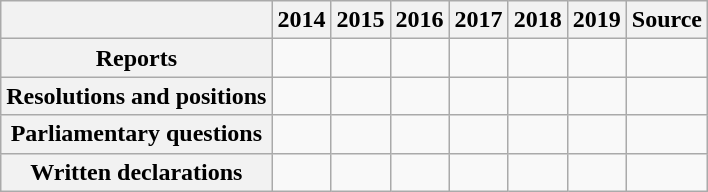<table class="wikitable">
<tr>
<th></th>
<th>2014</th>
<th>2015</th>
<th>2016</th>
<th>2017</th>
<th>2018</th>
<th>2019</th>
<th>Source</th>
</tr>
<tr>
<th>Reports</th>
<td></td>
<td></td>
<td></td>
<td></td>
<td></td>
<td></td>
<td></td>
</tr>
<tr>
<th>Resolutions and positions</th>
<td></td>
<td></td>
<td></td>
<td></td>
<td></td>
<td></td>
<td></td>
</tr>
<tr>
<th>Parliamentary questions</th>
<td></td>
<td></td>
<td></td>
<td></td>
<td></td>
<td></td>
<td></td>
</tr>
<tr>
<th>Written declarations</th>
<td></td>
<td></td>
<td></td>
<td></td>
<td></td>
<td></td>
<td></td>
</tr>
</table>
